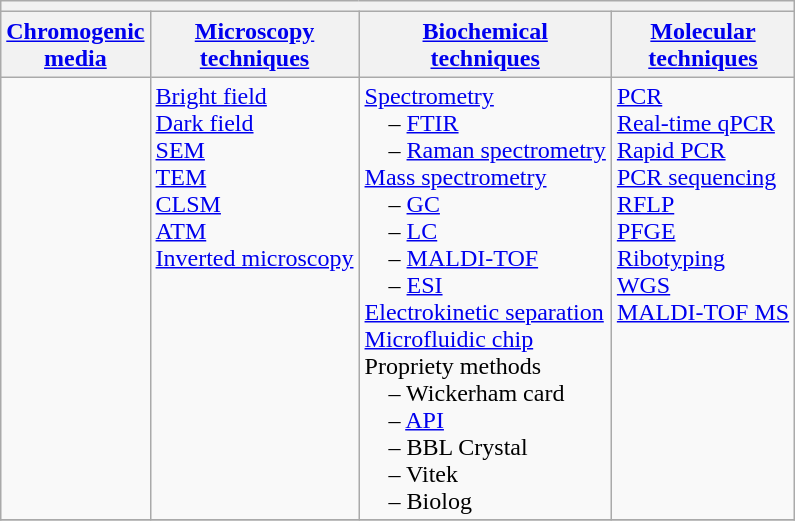<table class="wikitable">
<tr>
<th colspan=4></th>
</tr>
<tr>
<th><a href='#'>Chromogenic<br>media</a> </th>
<th><a href='#'>Microscopy<br>techniques</a> </th>
<th><a href='#'>Biochemical<br>techniques</a> </th>
<th><a href='#'>Molecular<br>techniques</a> </th>
</tr>
<tr>
<td valign=top></td>
<td valign=top><a href='#'>Bright field</a><br><a href='#'>Dark field</a><br><a href='#'>SEM</a><br><a href='#'>TEM</a><br><a href='#'>CLSM</a><br><a href='#'>ATM</a><br><a href='#'>Inverted microscopy</a></td>
<td valign=top><a href='#'>Spectrometry</a><br>    – <a href='#'>FTIR</a><br>    – <a href='#'>Raman spectrometry</a><br><a href='#'>Mass spectrometry</a><br>    – <a href='#'>GC</a><br>    – <a href='#'>LC</a><br>    – <a href='#'>MALDI-TOF</a><br>    – <a href='#'>ESI</a><br><a href='#'>Electrokinetic separation</a><br><a href='#'>Microfluidic chip</a><br>Propriety methods<br>    – Wickerham card<br>    – <a href='#'>API</a><br>    – BBL Crystal<br>    – Vitek<br>    – Biolog</td>
<td valign=top><a href='#'>PCR</a><br><a href='#'>Real-time qPCR</a><br><a href='#'>Rapid PCR</a><br><a href='#'>PCR sequencing</a><br><a href='#'>RFLP</a><br><a href='#'>PFGE</a><br><a href='#'>Ribotyping</a><br><a href='#'>WGS</a><br><a href='#'>MALDI-TOF MS</a></td>
</tr>
<tr>
</tr>
</table>
